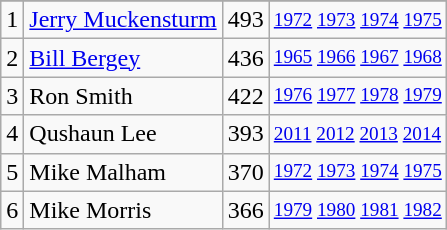<table class="wikitable">
<tr>
</tr>
<tr>
<td>1</td>
<td><a href='#'>Jerry Muckensturm</a></td>
<td>493</td>
<td style="font-size:80%;"><a href='#'>1972</a> <a href='#'>1973</a> <a href='#'>1974</a> <a href='#'>1975</a></td>
</tr>
<tr>
<td>2</td>
<td><a href='#'>Bill Bergey</a></td>
<td>436</td>
<td style="font-size:80%;"><a href='#'>1965</a> <a href='#'>1966</a> <a href='#'>1967</a> <a href='#'>1968</a></td>
</tr>
<tr>
<td>3</td>
<td>Ron Smith</td>
<td>422</td>
<td style="font-size:80%;"><a href='#'>1976</a> <a href='#'>1977</a> <a href='#'>1978</a> <a href='#'>1979</a></td>
</tr>
<tr>
<td>4</td>
<td>Qushaun Lee</td>
<td>393</td>
<td style="font-size:80%;"><a href='#'>2011</a> <a href='#'>2012</a> <a href='#'>2013</a> <a href='#'>2014</a></td>
</tr>
<tr>
<td>5</td>
<td>Mike Malham</td>
<td>370</td>
<td style="font-size:80%;"><a href='#'>1972</a> <a href='#'>1973</a> <a href='#'>1974</a> <a href='#'>1975</a></td>
</tr>
<tr>
<td>6</td>
<td>Mike Morris</td>
<td>366</td>
<td style="font-size:80%;"><a href='#'>1979</a> <a href='#'>1980</a> <a href='#'>1981</a> <a href='#'>1982</a></td>
</tr>
</table>
